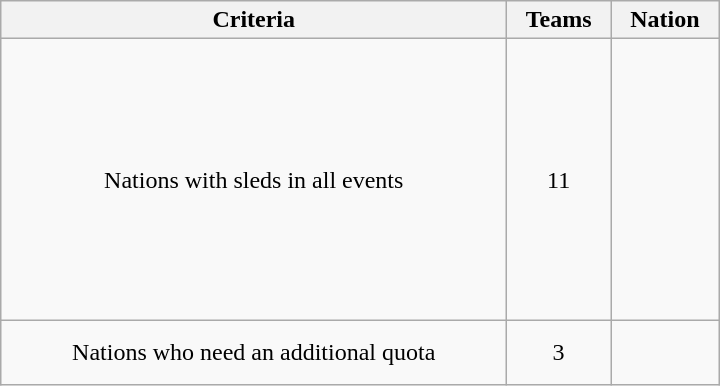<table class="wikitable" width=480>
<tr>
<th>Criteria</th>
<th>Teams</th>
<th>Nation</th>
</tr>
<tr>
<td align=center>Nations with sleds in all events</td>
<td align=center>11</td>
<td><br><br><br><br><br><br><br><br><br><br></td>
</tr>
<tr>
<td align=center>Nations who need an additional quota</td>
<td align=center>3</td>
<td><br><br></td>
</tr>
</table>
